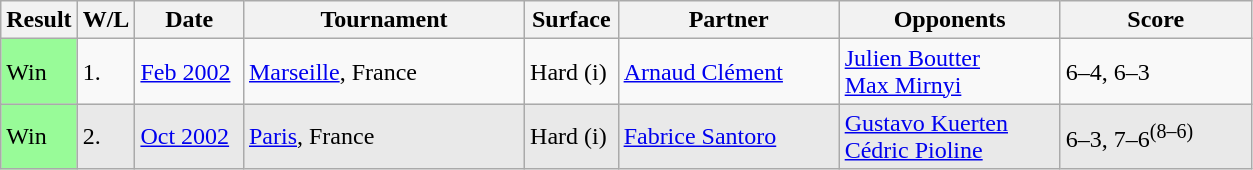<table class="sortable wikitable">
<tr>
<th style="width:40px">Result</th>
<th style="width:30px" class="unsortable">W/L</th>
<th style="width:65px">Date</th>
<th style="width:180px">Tournament</th>
<th style="width:55px">Surface</th>
<th style="width:140px">Partner</th>
<th style="width:140px">Opponents</th>
<th style="width:120px" class="unsortable">Score</th>
</tr>
<tr>
<td style="background:#98fb98;">Win</td>
<td>1.</td>
<td><a href='#'>Feb 2002</a></td>
<td><a href='#'>Marseille</a>, France</td>
<td>Hard (i)</td>
<td> <a href='#'>Arnaud Clément</a></td>
<td> <a href='#'>Julien Boutter</a> <br>  <a href='#'>Max Mirnyi</a></td>
<td>6–4, 6–3</td>
</tr>
<tr bgcolor="#e9e9e9">
<td style="background:#98fb98;">Win</td>
<td>2.</td>
<td><a href='#'>Oct 2002</a></td>
<td><a href='#'>Paris</a>, France</td>
<td>Hard (i)</td>
<td> <a href='#'>Fabrice Santoro</a></td>
<td> <a href='#'>Gustavo Kuerten</a> <br>  <a href='#'>Cédric Pioline</a></td>
<td>6–3, 7–6<sup>(8–6)</sup></td>
</tr>
</table>
